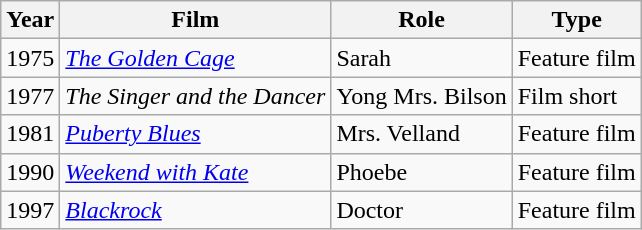<table class="wikitable sortable">
<tr>
<th>Year</th>
<th>Film</th>
<th>Role</th>
<th class="unsortable">Type</th>
</tr>
<tr>
<td>1975</td>
<td><em><a href='#'>The Golden Cage</a></em></td>
<td>Sarah</td>
<td>Feature film</td>
</tr>
<tr>
<td>1977</td>
<td><em>The Singer and the Dancer</em></td>
<td>Yong Mrs. Bilson</td>
<td>Film short</td>
</tr>
<tr>
<td>1981</td>
<td><em><a href='#'>Puberty Blues</a></em></td>
<td>Mrs. Velland</td>
<td>Feature film</td>
</tr>
<tr>
<td>1990</td>
<td><em><a href='#'>Weekend with Kate</a></em></td>
<td>Phoebe</td>
<td>Feature film</td>
</tr>
<tr>
<td>1997</td>
<td><em><a href='#'>Blackrock</a></em></td>
<td>Doctor</td>
<td>Feature film</td>
</tr>
</table>
